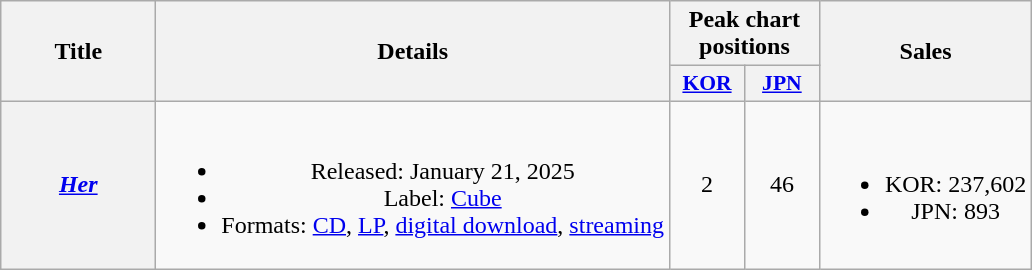<table class="wikitable plainrowheaders" style="text-align:center">
<tr>
<th scope="col" rowspan="2" style="width:6em">Title</th>
<th scope="col" rowspan="2">Details</th>
<th scope="col" colspan="2">Peak chart positions</th>
<th scope="col" rowspan="2">Sales</th>
</tr>
<tr>
<th scope="col" style="width:3em;font-size:90%"><a href='#'>KOR</a><br></th>
<th scope="col" style="width:3em;font-size:90%"><a href='#'>JPN</a><br></th>
</tr>
<tr>
<th scope="row"><em><a href='#'>Her</a></em></th>
<td><br><ul><li>Released: January 21, 2025</li><li>Label: <a href='#'>Cube</a></li><li>Formats: <a href='#'>CD</a>, <a href='#'>LP</a>, <a href='#'>digital download</a>, <a href='#'>streaming</a></li></ul></td>
<td>2</td>
<td>46</td>
<td><br><ul><li>KOR: 237,602</li><li>JPN: 893 </li></ul></td>
</tr>
</table>
